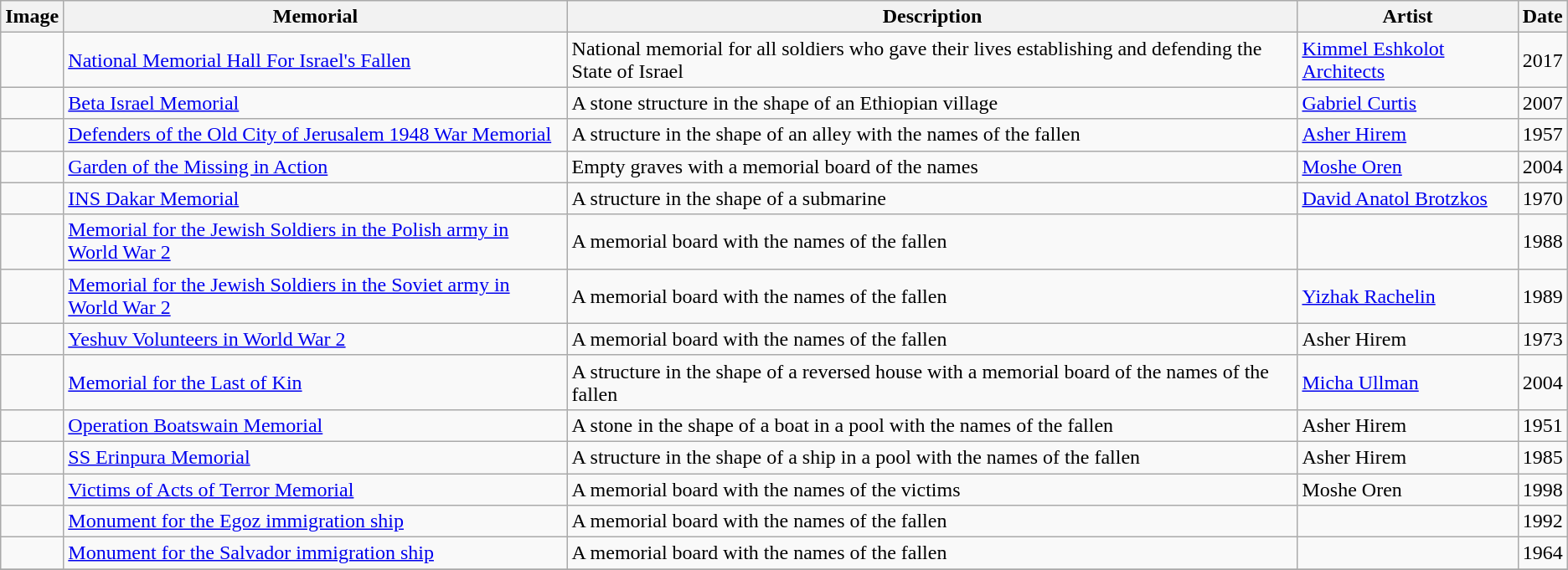<table class="wikitable">
<tr>
<th>Image</th>
<th>Memorial</th>
<th>Description</th>
<th>Artist</th>
<th>Date</th>
</tr>
<tr>
<td></td>
<td><a href='#'>National Memorial Hall For Israel's Fallen</a></td>
<td>National memorial for all soldiers who gave their lives establishing and defending the State of Israel</td>
<td><a href='#'>Kimmel Eshkolot Architects</a></td>
<td>2017</td>
</tr>
<tr>
<td></td>
<td><a href='#'>Beta Israel Memorial</a></td>
<td>A stone structure in the shape of an Ethiopian village</td>
<td><a href='#'>Gabriel Curtis</a></td>
<td>2007</td>
</tr>
<tr>
<td></td>
<td><a href='#'>Defenders of the Old City of Jerusalem 1948 War Memorial</a></td>
<td>A structure in the shape of an alley with the names of the fallen</td>
<td><a href='#'>Asher Hirem</a></td>
<td>1957</td>
</tr>
<tr>
<td></td>
<td><a href='#'>Garden of the Missing in Action</a></td>
<td>Empty graves with a memorial board of the names</td>
<td><a href='#'>Moshe Oren</a></td>
<td>2004</td>
</tr>
<tr>
<td></td>
<td><a href='#'>INS Dakar Memorial</a></td>
<td>A structure in the shape of a submarine</td>
<td><a href='#'>David Anatol Brotzkos</a></td>
<td>1970</td>
</tr>
<tr>
<td></td>
<td><a href='#'>Memorial for the Jewish Soldiers in the Polish army in World War 2</a></td>
<td>A memorial board with the names of the fallen</td>
<td></td>
<td>1988</td>
</tr>
<tr>
<td></td>
<td><a href='#'>Memorial for the Jewish Soldiers in the Soviet army in World War 2</a></td>
<td>A memorial board with the names of the fallen</td>
<td><a href='#'>Yizhak Rachelin</a></td>
<td>1989</td>
</tr>
<tr>
<td></td>
<td><a href='#'>Yeshuv Volunteers in World War 2</a></td>
<td>A memorial board with the names of the fallen</td>
<td>Asher Hirem</td>
<td>1973</td>
</tr>
<tr>
<td></td>
<td><a href='#'>Memorial for the Last of Kin</a></td>
<td>A structure in the shape of a reversed house with a memorial board of the names of the fallen</td>
<td><a href='#'>Micha Ullman</a></td>
<td>2004</td>
</tr>
<tr>
<td></td>
<td><a href='#'>Operation Boatswain Memorial</a></td>
<td>A stone in the shape of a boat in a pool with the names of the fallen</td>
<td>Asher Hirem</td>
<td>1951</td>
</tr>
<tr>
<td></td>
<td><a href='#'>SS Erinpura Memorial</a></td>
<td>A structure in the shape of a ship in a pool with the names of the fallen</td>
<td>Asher Hirem</td>
<td>1985</td>
</tr>
<tr>
<td></td>
<td><a href='#'>Victims of Acts of Terror Memorial</a></td>
<td>A memorial board with the names of the victims</td>
<td>Moshe Oren</td>
<td>1998</td>
</tr>
<tr>
<td></td>
<td><a href='#'>Monument for the Egoz immigration ship</a></td>
<td>A memorial board with the names of the fallen</td>
<td></td>
<td>1992</td>
</tr>
<tr>
<td></td>
<td><a href='#'>Monument for the Salvador immigration ship</a></td>
<td>A memorial board with the names of the fallen</td>
<td></td>
<td>1964</td>
</tr>
<tr>
</tr>
</table>
